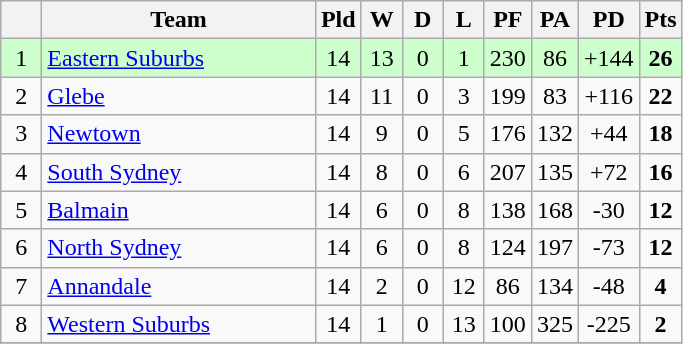<table class="wikitable" style="text-align:center;">
<tr>
<th width=20 abbr="Position×"></th>
<th width=175>Team</th>
<th width=20 abbr="Played">Pld</th>
<th width=20 abbr="Won">W</th>
<th width=20 abbr="Drawn">D</th>
<th width=20 abbr="Lost">L</th>
<th width=20 abbr="Points for">PF</th>
<th width=20 abbr="Points against">PA</th>
<th width=20 abbr="Points difference">PD</th>
<th width=20 abbr="Points">Pts</th>
</tr>
<tr style="background: #ccffcc;">
<td>1</td>
<td style="text-align:left;"> <a href='#'>Eastern Suburbs</a></td>
<td>14</td>
<td>13</td>
<td>0</td>
<td>1</td>
<td>230</td>
<td>86</td>
<td>+144</td>
<td><strong>26</strong></td>
</tr>
<tr>
<td>2</td>
<td style="text-align:left;"> <a href='#'>Glebe</a></td>
<td>14</td>
<td>11</td>
<td>0</td>
<td>3</td>
<td>199</td>
<td>83</td>
<td>+116</td>
<td><strong>22</strong></td>
</tr>
<tr>
<td>3</td>
<td style="text-align:left;"> <a href='#'>Newtown</a></td>
<td>14</td>
<td>9</td>
<td>0</td>
<td>5</td>
<td>176</td>
<td>132</td>
<td>+44</td>
<td><strong>18</strong></td>
</tr>
<tr>
<td>4</td>
<td style="text-align:left;"> <a href='#'>South Sydney</a></td>
<td>14</td>
<td>8</td>
<td>0</td>
<td>6</td>
<td>207</td>
<td>135</td>
<td>+72</td>
<td><strong>16</strong></td>
</tr>
<tr>
<td>5</td>
<td style="text-align:left;"> <a href='#'>Balmain</a></td>
<td>14</td>
<td>6</td>
<td>0</td>
<td>8</td>
<td>138</td>
<td>168</td>
<td>-30</td>
<td><strong>12</strong></td>
</tr>
<tr>
<td>6</td>
<td style="text-align:left;"> <a href='#'>North Sydney</a></td>
<td>14</td>
<td>6</td>
<td>0</td>
<td>8</td>
<td>124</td>
<td>197</td>
<td>-73</td>
<td><strong>12</strong></td>
</tr>
<tr>
<td>7</td>
<td style="text-align:left;"> <a href='#'>Annandale</a></td>
<td>14</td>
<td>2</td>
<td>0</td>
<td>12</td>
<td>86</td>
<td>134</td>
<td>-48</td>
<td><strong>4</strong></td>
</tr>
<tr>
<td>8</td>
<td style="text-align:left;"> <a href='#'>Western Suburbs</a></td>
<td>14</td>
<td>1</td>
<td>0</td>
<td>13</td>
<td>100</td>
<td>325</td>
<td>-225</td>
<td><strong>2</strong></td>
</tr>
<tr>
</tr>
</table>
